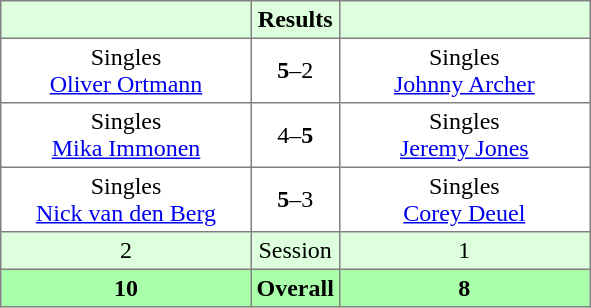<table border="1" cellpadding="3" style="border-collapse: collapse;">
<tr bgcolor="#ddffdd">
<th width="160"></th>
<th>Results</th>
<th width="160"></th>
</tr>
<tr>
<td align="center">Singles<br><a href='#'>Oliver Ortmann</a></td>
<td align="center"><strong>5</strong>–2</td>
<td align="center">Singles<br><a href='#'>Johnny Archer</a></td>
</tr>
<tr>
<td align="center">Singles<br><a href='#'>Mika Immonen</a></td>
<td align="center">4–<strong>5</strong></td>
<td align="center">Singles<br><a href='#'>Jeremy Jones</a></td>
</tr>
<tr>
<td align="center">Singles<br><a href='#'>Nick van den Berg</a></td>
<td align="center"><strong>5</strong>–3</td>
<td align="center">Singles<br><a href='#'>Corey Deuel</a></td>
</tr>
<tr bgcolor="#ddffdd">
<td align="center">2</td>
<td align="center">Session</td>
<td align="center">1</td>
</tr>
<tr bgcolor="#aaffaa">
<th align="center">10</th>
<th align="center">Overall</th>
<th align="center">8</th>
</tr>
</table>
